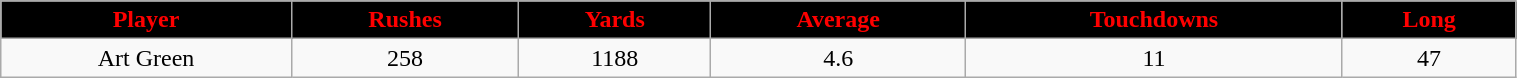<table class="wikitable" style="min-width:80%;text-align:center;">
<tr>
<th style="background:black; color:red;">Player</th>
<th style="background:black; color:red;">Rushes</th>
<th style="background:black; color:red;">Yards</th>
<th style="background:black; color:red;">Average</th>
<th style="background:black; color:red;">Touchdowns</th>
<th style="background:black; color:red;">Long</th>
</tr>
<tr>
<td>Art Green</td>
<td>258</td>
<td>1188</td>
<td>4.6</td>
<td>11</td>
<td>47</td>
</tr>
</table>
